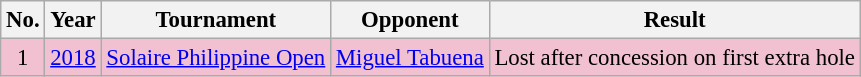<table class="wikitable" style="font-size:95%;">
<tr>
<th>No.</th>
<th>Year</th>
<th>Tournament</th>
<th>Opponent</th>
<th>Result</th>
</tr>
<tr style="background:#F2C1D1;">
<td align=center>1</td>
<td><a href='#'>2018</a></td>
<td><a href='#'>Solaire Philippine Open</a></td>
<td> <a href='#'>Miguel Tabuena</a></td>
<td>Lost after concession on first extra hole</td>
</tr>
</table>
